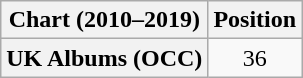<table class="wikitable plainrowheaders" style="text-align:center">
<tr>
<th scope="col">Chart (2010–2019)</th>
<th scope="col">Position</th>
</tr>
<tr>
<th scope="row">UK Albums (OCC)</th>
<td>36</td>
</tr>
</table>
